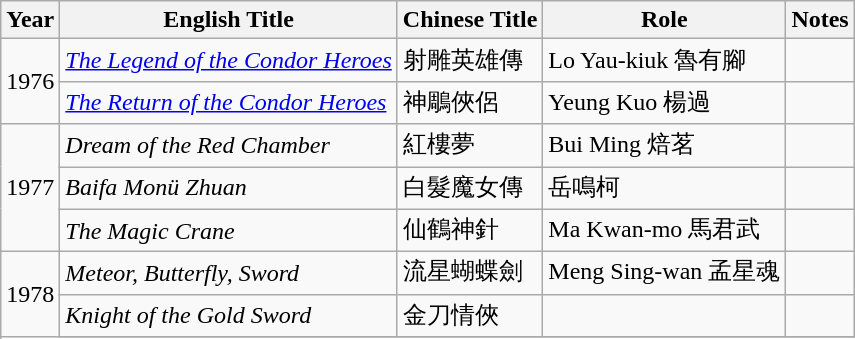<table class="wikitable sortable">
<tr>
<th>Year</th>
<th>English Title</th>
<th>Chinese Title</th>
<th>Role</th>
<th>Notes</th>
</tr>
<tr>
<td rowspan=2>1976</td>
<td><em><a href='#'>The Legend of the Condor Heroes</a></em></td>
<td>射雕英雄傳</td>
<td>Lo Yau-kiuk 魯有腳</td>
<td></td>
</tr>
<tr>
<td><em><a href='#'>The Return of the Condor Heroes</a></em></td>
<td>神鵰俠侶</td>
<td>Yeung Kuo 楊過</td>
<td></td>
</tr>
<tr>
<td rowspan=3>1977</td>
<td><em>Dream of the Red Chamber</em></td>
<td>紅樓夢</td>
<td>Bui Ming 焙茗</td>
<td></td>
</tr>
<tr>
<td><em>Baifa Monü Zhuan</em></td>
<td>白髮魔女傳</td>
<td>岳鳴柯</td>
<td></td>
</tr>
<tr>
<td><em>The Magic Crane</em></td>
<td>仙鶴神針</td>
<td>Ma Kwan-mo 馬君武</td>
<td></td>
</tr>
<tr>
<td rowspan=3>1978</td>
<td><em>Meteor, Butterfly, Sword</em></td>
<td>流星蝴蝶劍</td>
<td>Meng Sing-wan 孟星魂</td>
<td></td>
</tr>
<tr>
<td><em>Knight of the Gold Sword</em></td>
<td>金刀情俠</td>
<td></td>
<td></td>
</tr>
<tr>
</tr>
</table>
